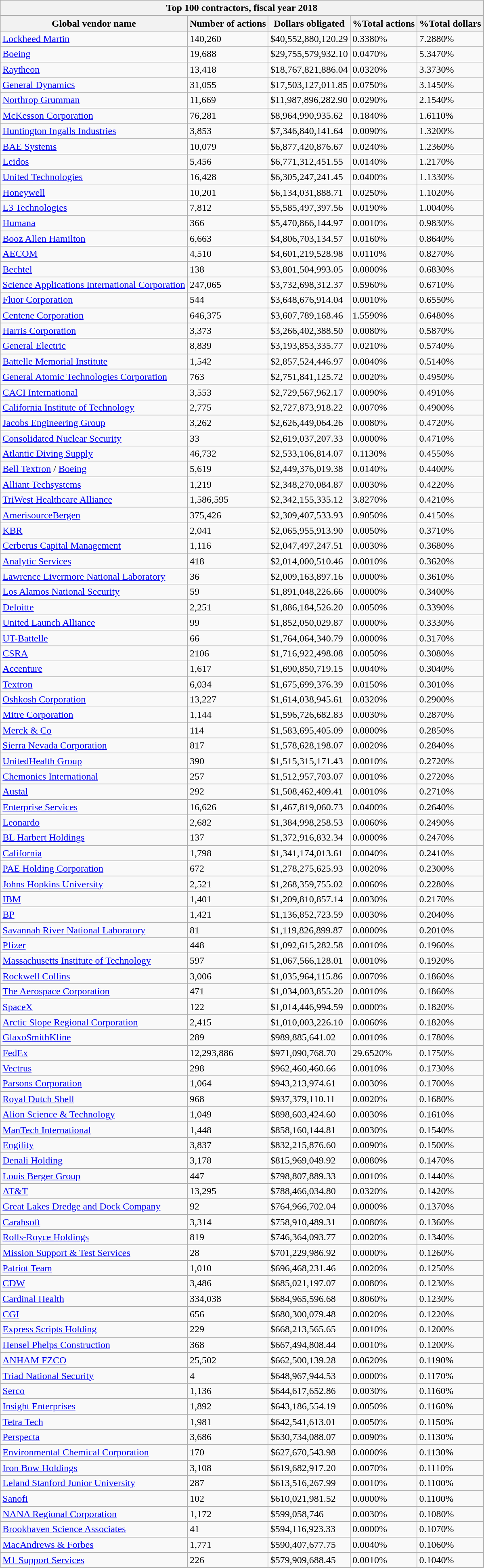<table class="wikitable sortable">
<tr>
<th colspan="5">Top 100 contractors, fiscal year 2018</th>
</tr>
<tr>
<th>Global vendor name</th>
<th>Number of actions</th>
<th>Dollars obligated</th>
<th>%Total actions</th>
<th>%Total dollars</th>
</tr>
<tr>
<td><a href='#'>Lockheed Martin</a></td>
<td>140,260</td>
<td>$40,552,880,120.29</td>
<td>0.3380%</td>
<td>7.2880%</td>
</tr>
<tr>
<td><a href='#'>Boeing</a></td>
<td>19,688</td>
<td>$29,755,579,932.10</td>
<td>0.0470%</td>
<td>5.3470%</td>
</tr>
<tr>
<td><a href='#'>Raytheon</a></td>
<td>13,418</td>
<td>$18,767,821,886.04</td>
<td>0.0320%</td>
<td>3.3730%</td>
</tr>
<tr>
<td><a href='#'>General Dynamics</a></td>
<td>31,055</td>
<td>$17,503,127,011.85</td>
<td>0.0750%</td>
<td>3.1450%</td>
</tr>
<tr>
<td><a href='#'>Northrop Grumman</a></td>
<td>11,669</td>
<td>$11,987,896,282.90</td>
<td>0.0290%</td>
<td>2.1540%</td>
</tr>
<tr>
<td><a href='#'>McKesson Corporation</a></td>
<td>76,281</td>
<td>$8,964,990,935.62</td>
<td>0.1840%</td>
<td>1.6110%</td>
</tr>
<tr>
<td><a href='#'>Huntington Ingalls Industries</a></td>
<td>3,853</td>
<td>$7,346,840,141.64</td>
<td>0.0090%</td>
<td>1.3200%</td>
</tr>
<tr>
<td><a href='#'>BAE Systems</a></td>
<td>10,079</td>
<td>$6,877,420,876.67</td>
<td>0.0240%</td>
<td>1.2360%</td>
</tr>
<tr>
<td><a href='#'>Leidos</a></td>
<td>5,456</td>
<td>$6,771,312,451.55</td>
<td>0.0140%</td>
<td>1.2170%</td>
</tr>
<tr>
<td><a href='#'>United Technologies</a></td>
<td>16,428</td>
<td>$6,305,247,241.45</td>
<td>0.0400%</td>
<td>1.1330%</td>
</tr>
<tr>
<td><a href='#'>Honeywell</a></td>
<td>10,201</td>
<td>$6,134,031,888.71</td>
<td>0.0250%</td>
<td>1.1020%</td>
</tr>
<tr>
<td><a href='#'>L3 Technologies</a></td>
<td>7,812</td>
<td>$5,585,497,397.56</td>
<td>0.0190%</td>
<td>1.0040%</td>
</tr>
<tr>
<td><a href='#'>Humana</a></td>
<td>366</td>
<td>$5,470,866,144.97</td>
<td>0.0010%</td>
<td>0.9830%</td>
</tr>
<tr>
<td><a href='#'>Booz Allen Hamilton</a></td>
<td>6,663</td>
<td>$4,806,703,134.57</td>
<td>0.0160%</td>
<td>0.8640%</td>
</tr>
<tr>
<td><a href='#'>AECOM</a></td>
<td>4,510</td>
<td>$4,601,219,528.98</td>
<td>0.0110%</td>
<td>0.8270%</td>
</tr>
<tr>
<td><a href='#'>Bechtel</a></td>
<td>138</td>
<td>$3,801,504,993.05</td>
<td>0.0000%</td>
<td>0.6830%</td>
</tr>
<tr>
<td><a href='#'>Science Applications International Corporation</a></td>
<td>247,065</td>
<td>$3,732,698,312.37</td>
<td>0.5960%</td>
<td>0.6710%</td>
</tr>
<tr>
<td><a href='#'>Fluor Corporation</a></td>
<td>544</td>
<td>$3,648,676,914.04</td>
<td>0.0010%</td>
<td>0.6550%</td>
</tr>
<tr>
<td><a href='#'>Centene Corporation</a></td>
<td>646,375</td>
<td>$3,607,789,168.46</td>
<td>1.5590%</td>
<td>0.6480%</td>
</tr>
<tr>
<td><a href='#'>Harris Corporation</a></td>
<td>3,373</td>
<td>$3,266,402,388.50</td>
<td>0.0080%</td>
<td>0.5870%</td>
</tr>
<tr>
<td><a href='#'>General Electric</a></td>
<td>8,839</td>
<td>$3,193,853,335.77</td>
<td>0.0210%</td>
<td>0.5740%</td>
</tr>
<tr>
<td><a href='#'>Battelle Memorial Institute</a></td>
<td>1,542</td>
<td>$2,857,524,446.97</td>
<td>0.0040%</td>
<td>0.5140%</td>
</tr>
<tr>
<td><a href='#'>General Atomic Technologies Corporation</a></td>
<td>763</td>
<td>$2,751,841,125.72</td>
<td>0.0020%</td>
<td>0.4950%</td>
</tr>
<tr>
<td><a href='#'>CACI International</a></td>
<td>3,553</td>
<td>$2,729,567,962.17</td>
<td>0.0090%</td>
<td>0.4910%</td>
</tr>
<tr>
<td><a href='#'>California Institute of Technology</a></td>
<td>2,775</td>
<td>$2,727,873,918.22</td>
<td>0.0070%</td>
<td>0.4900%</td>
</tr>
<tr>
<td><a href='#'>Jacobs Engineering Group</a></td>
<td>3,262</td>
<td>$2,626,449,064.26</td>
<td>0.0080%</td>
<td>0.4720%</td>
</tr>
<tr>
<td><a href='#'>Consolidated Nuclear Security</a></td>
<td>33</td>
<td>$2,619,037,207.33</td>
<td>0.0000%</td>
<td>0.4710%</td>
</tr>
<tr>
<td><a href='#'>Atlantic Diving Supply</a></td>
<td>46,732</td>
<td>$2,533,106,814.07</td>
<td>0.1130%</td>
<td>0.4550%</td>
</tr>
<tr>
<td><a href='#'>Bell Textron</a> / <a href='#'>Boeing</a></td>
<td>5,619</td>
<td>$2,449,376,019.38</td>
<td>0.0140%</td>
<td>0.4400%</td>
</tr>
<tr>
<td><a href='#'>Alliant Techsystems</a></td>
<td>1,219</td>
<td>$2,348,270,084.87</td>
<td>0.0030%</td>
<td>0.4220%</td>
</tr>
<tr>
<td><a href='#'>TriWest Healthcare Alliance</a></td>
<td>1,586,595</td>
<td>$2,342,155,335.12</td>
<td>3.8270%</td>
<td>0.4210%</td>
</tr>
<tr>
<td><a href='#'>AmerisourceBergen</a></td>
<td>375,426</td>
<td>$2,309,407,533.93</td>
<td>0.9050%</td>
<td>0.4150%</td>
</tr>
<tr>
<td><a href='#'>KBR</a></td>
<td>2,041</td>
<td>$2,065,955,913.90</td>
<td>0.0050%</td>
<td>0.3710%</td>
</tr>
<tr>
<td><a href='#'>Cerberus Capital Management</a></td>
<td>1,116</td>
<td>$2,047,497,247.51</td>
<td>0.0030%</td>
<td>0.3680%</td>
</tr>
<tr>
<td><a href='#'>Analytic Services</a></td>
<td>418</td>
<td>$2,014,000,510.46</td>
<td>0.0010%</td>
<td>0.3620%</td>
</tr>
<tr>
<td><a href='#'>Lawrence Livermore National Laboratory</a></td>
<td>36</td>
<td>$2,009,163,897.16</td>
<td>0.0000%</td>
<td>0.3610%</td>
</tr>
<tr>
<td><a href='#'>Los Alamos National Security</a></td>
<td>59</td>
<td>$1,891,048,226.66</td>
<td>0.0000%</td>
<td>0.3400%</td>
</tr>
<tr>
<td><a href='#'>Deloitte</a></td>
<td>2,251</td>
<td>$1,886,184,526.20</td>
<td>0.0050%</td>
<td>0.3390%</td>
</tr>
<tr>
<td><a href='#'>United Launch Alliance</a></td>
<td>99</td>
<td>$1,852,050,029.87</td>
<td>0.0000%</td>
<td>0.3330%</td>
</tr>
<tr>
<td><a href='#'>UT-Battelle</a></td>
<td>66</td>
<td>$1,764,064,340.79</td>
<td>0.0000%</td>
<td>0.3170%</td>
</tr>
<tr>
<td><a href='#'>CSRA</a></td>
<td>2106</td>
<td>$1,716,922,498.08</td>
<td>0.0050%</td>
<td>0.3080%</td>
</tr>
<tr>
<td><a href='#'>Accenture</a></td>
<td>1,617</td>
<td>$1,690,850,719.15</td>
<td>0.0040%</td>
<td>0.3040%</td>
</tr>
<tr>
<td><a href='#'>Textron</a></td>
<td>6,034</td>
<td>$1,675,699,376.39</td>
<td>0.0150%</td>
<td>0.3010%</td>
</tr>
<tr>
<td><a href='#'>Oshkosh Corporation</a></td>
<td>13,227</td>
<td>$1,614,038,945.61</td>
<td>0.0320%</td>
<td>0.2900%</td>
</tr>
<tr>
<td><a href='#'>Mitre Corporation</a></td>
<td>1,144</td>
<td>$1,596,726,682.83</td>
<td>0.0030%</td>
<td>0.2870%</td>
</tr>
<tr>
<td><a href='#'>Merck & Co</a></td>
<td>114</td>
<td>$1,583,695,405.09</td>
<td>0.0000%</td>
<td>0.2850%</td>
</tr>
<tr>
<td><a href='#'>Sierra Nevada Corporation</a></td>
<td>817</td>
<td>$1,578,628,198.07</td>
<td>0.0020%</td>
<td>0.2840%</td>
</tr>
<tr>
<td><a href='#'>UnitedHealth Group</a></td>
<td>390</td>
<td>$1,515,315,171.43</td>
<td>0.0010%</td>
<td>0.2720%</td>
</tr>
<tr>
<td><a href='#'>Chemonics International</a></td>
<td>257</td>
<td>$1,512,957,703.07</td>
<td>0.0010%</td>
<td>0.2720%</td>
</tr>
<tr>
<td><a href='#'>Austal</a></td>
<td>292</td>
<td>$1,508,462,409.41</td>
<td>0.0010%</td>
<td>0.2710%</td>
</tr>
<tr>
<td><a href='#'>Enterprise Services</a></td>
<td>16,626</td>
<td>$1,467,819,060.73</td>
<td>0.0400%</td>
<td>0.2640%</td>
</tr>
<tr>
<td><a href='#'>Leonardo</a></td>
<td>2,682</td>
<td>$1,384,998,258.53</td>
<td>0.0060%</td>
<td>0.2490%</td>
</tr>
<tr>
<td><a href='#'>BL Harbert Holdings</a></td>
<td>137</td>
<td>$1,372,916,832.34</td>
<td>0.0000%</td>
<td>0.2470%</td>
</tr>
<tr>
<td><a href='#'>California</a></td>
<td>1,798</td>
<td>$1,341,174,013.61</td>
<td>0.0040%</td>
<td>0.2410%</td>
</tr>
<tr>
<td><a href='#'>PAE Holding Corporation</a></td>
<td>672</td>
<td>$1,278,275,625.93</td>
<td>0.0020%</td>
<td>0.2300%</td>
</tr>
<tr>
<td><a href='#'>Johns Hopkins University</a></td>
<td>2,521</td>
<td>$1,268,359,755.02</td>
<td>0.0060%</td>
<td>0.2280%</td>
</tr>
<tr>
<td><a href='#'>IBM</a></td>
<td>1,401</td>
<td>$1,209,810,857.14</td>
<td>0.0030%</td>
<td>0.2170%</td>
</tr>
<tr>
<td><a href='#'>BP</a></td>
<td>1,421</td>
<td>$1,136,852,723.59</td>
<td>0.0030%</td>
<td>0.2040%</td>
</tr>
<tr>
<td><a href='#'>Savannah River National Laboratory</a></td>
<td>81</td>
<td>$1,119,826,899.87</td>
<td>0.0000%</td>
<td>0.2010%</td>
</tr>
<tr>
<td><a href='#'>Pfizer</a></td>
<td>448</td>
<td>$1,092,615,282.58</td>
<td>0.0010%</td>
<td>0.1960%</td>
</tr>
<tr>
<td><a href='#'>Massachusetts Institute of Technology</a></td>
<td>597</td>
<td>$1,067,566,128.01</td>
<td>0.0010%</td>
<td>0.1920%</td>
</tr>
<tr>
<td><a href='#'>Rockwell Collins</a></td>
<td>3,006</td>
<td>$1,035,964,115.86</td>
<td>0.0070%</td>
<td>0.1860%</td>
</tr>
<tr>
<td><a href='#'>The Aerospace Corporation</a></td>
<td>471</td>
<td>$1,034,003,855.20</td>
<td>0.0010%</td>
<td>0.1860%</td>
</tr>
<tr>
<td><a href='#'>SpaceX</a></td>
<td>122</td>
<td>$1,014,446,994.59</td>
<td>0.0000%</td>
<td>0.1820%</td>
</tr>
<tr>
<td><a href='#'>Arctic Slope Regional Corporation</a></td>
<td>2,415</td>
<td>$1,010,003,226.10</td>
<td>0.0060%</td>
<td>0.1820%</td>
</tr>
<tr>
<td><a href='#'>GlaxoSmithKline</a></td>
<td>289</td>
<td>$989,885,641.02</td>
<td>0.0010%</td>
<td>0.1780%</td>
</tr>
<tr>
<td><a href='#'>FedEx</a></td>
<td>12,293,886</td>
<td>$971,090,768.70</td>
<td>29.6520%</td>
<td>0.1750%</td>
</tr>
<tr>
<td><a href='#'>Vectrus</a></td>
<td>298</td>
<td>$962,460,460.66</td>
<td>0.0010%</td>
<td>0.1730%</td>
</tr>
<tr>
<td><a href='#'>Parsons Corporation</a></td>
<td>1,064</td>
<td>$943,213,974.61</td>
<td>0.0030%</td>
<td>0.1700%</td>
</tr>
<tr>
<td><a href='#'>Royal Dutch Shell</a></td>
<td>968</td>
<td>$937,379,110.11</td>
<td>0.0020%</td>
<td>0.1680%</td>
</tr>
<tr>
<td><a href='#'>Alion Science & Technology</a></td>
<td>1,049</td>
<td>$898,603,424.60</td>
<td>0.0030%</td>
<td>0.1610%</td>
</tr>
<tr>
<td><a href='#'>ManTech International</a></td>
<td>1,448</td>
<td>$858,160,144.81</td>
<td>0.0030%</td>
<td>0.1540%</td>
</tr>
<tr>
<td><a href='#'>Engility</a></td>
<td>3,837</td>
<td>$832,215,876.60</td>
<td>0.0090%</td>
<td>0.1500%</td>
</tr>
<tr>
<td><a href='#'>Denali Holding</a></td>
<td>3,178</td>
<td>$815,969,049.92</td>
<td>0.0080%</td>
<td>0.1470%</td>
</tr>
<tr>
<td><a href='#'>Louis Berger Group</a></td>
<td>447</td>
<td>$798,807,889.33</td>
<td>0.0010%</td>
<td>0.1440%</td>
</tr>
<tr>
<td><a href='#'>AT&T</a></td>
<td>13,295</td>
<td>$788,466,034.80</td>
<td>0.0320%</td>
<td>0.1420%</td>
</tr>
<tr>
<td><a href='#'>Great Lakes Dredge and Dock Company</a></td>
<td>92</td>
<td>$764,966,702.04</td>
<td>0.0000%</td>
<td>0.1370%</td>
</tr>
<tr>
<td><a href='#'>Carahsoft</a></td>
<td>3,314</td>
<td>$758,910,489.31</td>
<td>0.0080%</td>
<td>0.1360%</td>
</tr>
<tr>
<td><a href='#'>Rolls-Royce Holdings</a></td>
<td>819</td>
<td>$746,364,093.77</td>
<td>0.0020%</td>
<td>0.1340%</td>
</tr>
<tr>
<td><a href='#'>Mission Support & Test Services</a></td>
<td>28</td>
<td>$701,229,986.92</td>
<td>0.0000%</td>
<td>0.1260%</td>
</tr>
<tr>
<td><a href='#'>Patriot Team</a></td>
<td>1,010</td>
<td>$696,468,231.46</td>
<td>0.0020%</td>
<td>0.1250%</td>
</tr>
<tr>
<td><a href='#'>CDW</a></td>
<td>3,486</td>
<td>$685,021,197.07</td>
<td>0.0080%</td>
<td>0.1230%</td>
</tr>
<tr>
<td><a href='#'>Cardinal Health</a></td>
<td>334,038</td>
<td>$684,965,596.68</td>
<td>0.8060%</td>
<td>0.1230%</td>
</tr>
<tr>
<td><a href='#'>CGI</a></td>
<td>656</td>
<td>$680,300,079.48</td>
<td>0.0020%</td>
<td>0.1220%</td>
</tr>
<tr>
<td><a href='#'>Express Scripts Holding</a></td>
<td>229</td>
<td>$668,213,565.65</td>
<td>0.0010%</td>
<td>0.1200%</td>
</tr>
<tr>
<td><a href='#'>Hensel Phelps Construction</a></td>
<td>368</td>
<td>$667,494,808.44</td>
<td>0.0010%</td>
<td>0.1200%</td>
</tr>
<tr>
<td><a href='#'>ANHAM FZCO</a></td>
<td>25,502</td>
<td>$662,500,139.28</td>
<td>0.0620%</td>
<td>0.1190%</td>
</tr>
<tr>
<td><a href='#'>Triad National Security</a></td>
<td>4</td>
<td>$648,967,944.53</td>
<td>0.0000%</td>
<td>0.1170%</td>
</tr>
<tr>
<td><a href='#'>Serco</a></td>
<td>1,136</td>
<td>$644,617,652.86</td>
<td>0.0030%</td>
<td>0.1160%</td>
</tr>
<tr>
<td><a href='#'>Insight Enterprises</a></td>
<td>1,892</td>
<td>$643,186,554.19</td>
<td>0.0050%</td>
<td>0.1160%</td>
</tr>
<tr>
<td><a href='#'>Tetra Tech</a></td>
<td>1,981</td>
<td>$642,541,613.01</td>
<td>0.0050%</td>
<td>0.1150%</td>
</tr>
<tr>
<td><a href='#'>Perspecta</a></td>
<td>3,686</td>
<td>$630,734,088.07</td>
<td>0.0090%</td>
<td>0.1130%</td>
</tr>
<tr>
<td><a href='#'>Environmental Chemical Corporation</a></td>
<td>170</td>
<td>$627,670,543.98</td>
<td>0.0000%</td>
<td>0.1130%</td>
</tr>
<tr>
<td><a href='#'>Iron Bow Holdings</a></td>
<td>3,108</td>
<td>$619,682,917.20</td>
<td>0.0070%</td>
<td>0.1110%</td>
</tr>
<tr>
<td><a href='#'>Leland Stanford Junior University</a></td>
<td>287</td>
<td>$613,516,267.99</td>
<td>0.0010%</td>
<td>0.1100%</td>
</tr>
<tr>
<td><a href='#'>Sanofi</a></td>
<td>102</td>
<td>$610,021,981.52</td>
<td>0.0000%</td>
<td>0.1100%</td>
</tr>
<tr>
<td><a href='#'>NANA Regional Corporation</a></td>
<td>1,172</td>
<td>$599,058,746</td>
<td>0.0030%</td>
<td>0.1080%</td>
</tr>
<tr>
<td><a href='#'>Brookhaven Science Associates</a></td>
<td>41</td>
<td>$594,116,923.33</td>
<td>0.0000%</td>
<td>0.1070%</td>
</tr>
<tr>
<td><a href='#'>MacAndrews & Forbes</a></td>
<td>1,771</td>
<td>$590,407,677.75</td>
<td>0.0040%</td>
<td>0.1060%</td>
</tr>
<tr>
<td><a href='#'>M1 Support Services</a></td>
<td>226</td>
<td>$579,909,688.45</td>
<td>0.0010%</td>
<td>0.1040%</td>
</tr>
</table>
